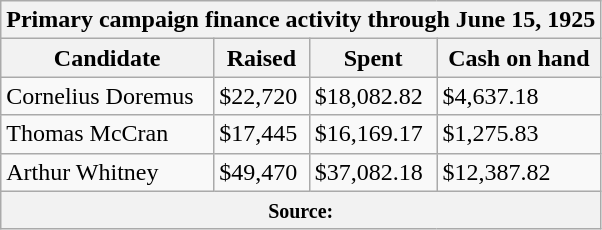<table class="wikitable sortable">
<tr>
<th colspan="4">Primary campaign finance activity through June 15, 1925</th>
</tr>
<tr>
<th>Candidate</th>
<th>Raised</th>
<th>Spent</th>
<th>Cash on hand</th>
</tr>
<tr>
<td data-sort-value="Doremus, Cornelius">Cornelius Doremus</td>
<td data-sort-value=22720>$22,720</td>
<td data-sort-value=18082>$18,082.82</td>
<td data-sort-value=4537>$4,637.18</td>
</tr>
<tr>
<td data-sort-value="McCran, Thomas">Thomas McCran</td>
<td data-sort-value=17445>$17,445</td>
<td data-sort-value=16169>$16,169.17</td>
<td data-sort-value=1275>$1,275.83</td>
</tr>
<tr>
<td data-sort-value="Whitney, Arthur">Arthur Whitney</td>
<td data-sort-value=49470>$49,470</td>
<td data-sort-value=37082>$37,082.18</td>
<td data-sort-value=12388>$12,387.82</td>
</tr>
<tr>
<th colspan="4"><small>Source:</small></th>
</tr>
</table>
